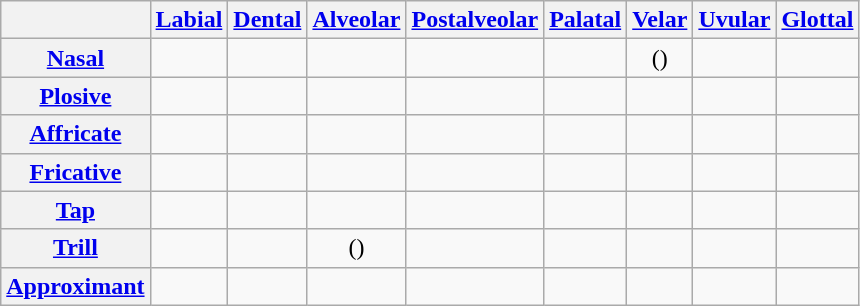<table class="wikitable">
<tr>
<th></th>
<th><a href='#'>Labial</a></th>
<th><a href='#'>Dental</a></th>
<th><a href='#'>Alveolar</a></th>
<th><a href='#'>Postalveolar</a></th>
<th><a href='#'>Palatal</a></th>
<th><a href='#'>Velar</a></th>
<th><a href='#'>Uvular</a></th>
<th><a href='#'>Glottal</a></th>
</tr>
<tr style="text-align:center;">
<th><a href='#'>Nasal</a></th>
<td></td>
<td></td>
<td></td>
<td></td>
<td></td>
<td>()</td>
<td></td>
<td></td>
</tr>
<tr style="text-align:center;">
<th><a href='#'>Plosive</a></th>
<td> </td>
<td></td>
<td> </td>
<td></td>
<td></td>
<td> </td>
<td></td>
<td></td>
</tr>
<tr style="text-align:center;">
<th><a href='#'>Affricate</a></th>
<td></td>
<td></td>
<td></td>
<td> </td>
<td></td>
<td></td>
<td></td>
<td></td>
</tr>
<tr style="text-align:center;">
<th><a href='#'>Fricative</a></th>
<td> </td>
<td></td>
<td> </td>
<td> </td>
<td></td>
<td> </td>
<td></td>
<td></td>
</tr>
<tr style="text-align:center;">
<th><a href='#'>Tap</a></th>
<td></td>
<td></td>
<td></td>
<td></td>
<td></td>
<td></td>
<td></td>
<td></td>
</tr>
<tr style="text-align:center;">
<th><a href='#'>Trill</a></th>
<td></td>
<td></td>
<td>()</td>
<td></td>
<td></td>
<td></td>
<td></td>
<td></td>
</tr>
<tr style="text-align:center;">
<th><a href='#'>Approximant</a></th>
<td></td>
<td></td>
<td></td>
<td></td>
<td></td>
<td></td>
<td></td>
<td></td>
</tr>
</table>
